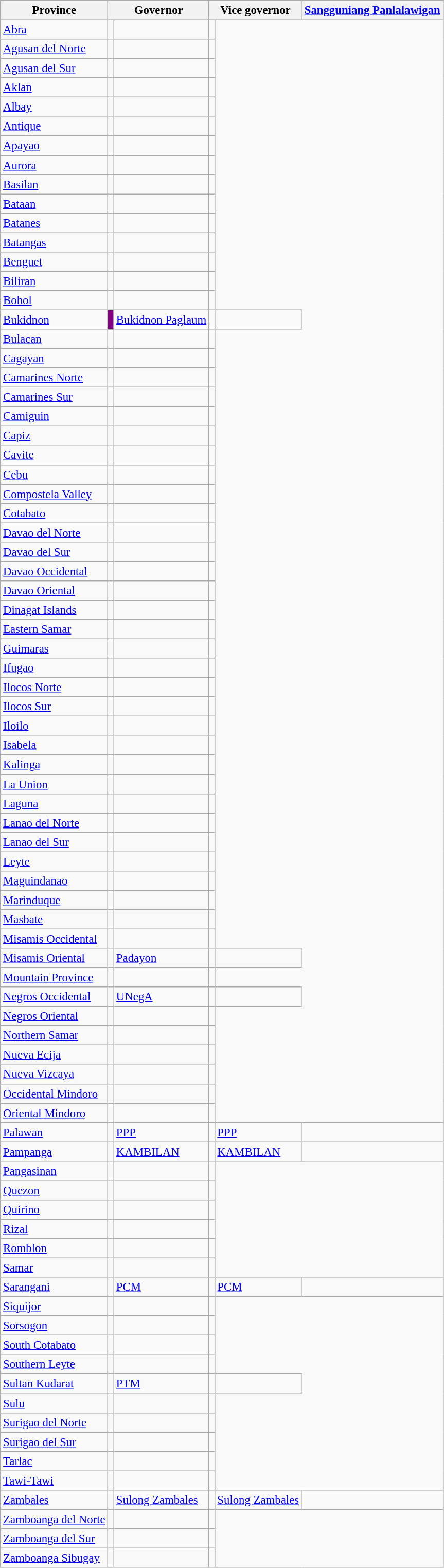<table class=wikitable style="font-size:95%;">
<tr>
</tr>
<tr>
<th>Province</th>
<th colspan=2>Governor</th>
<th colspan=2>Vice governor</th>
<th><a href='#'>Sangguniang Panlalawigan</a></th>
</tr>
<tr>
<td><a href='#'>Abra</a></td>
<td></td>
<td></td>
<td></td>
</tr>
<tr>
<td><a href='#'>Agusan del Norte</a></td>
<td></td>
<td></td>
<td></td>
</tr>
<tr>
<td><a href='#'>Agusan del Sur</a></td>
<td></td>
<td></td>
<td></td>
</tr>
<tr>
<td><a href='#'>Aklan</a></td>
<td></td>
<td></td>
<td></td>
</tr>
<tr>
<td><a href='#'>Albay</a></td>
<td></td>
<td></td>
<td></td>
</tr>
<tr>
<td><a href='#'>Antique</a></td>
<td></td>
<td></td>
<td></td>
</tr>
<tr>
<td><a href='#'>Apayao</a></td>
<td></td>
<td></td>
<td></td>
</tr>
<tr>
<td><a href='#'>Aurora</a></td>
<td></td>
<td></td>
<td></td>
</tr>
<tr>
<td><a href='#'>Basilan</a></td>
<td></td>
<td></td>
<td></td>
</tr>
<tr>
<td><a href='#'>Bataan</a></td>
<td></td>
<td></td>
<td></td>
</tr>
<tr>
<td><a href='#'>Batanes</a></td>
<td></td>
<td></td>
<td></td>
</tr>
<tr>
<td><a href='#'>Batangas</a></td>
<td></td>
<td></td>
<td></td>
</tr>
<tr>
<td><a href='#'>Benguet</a></td>
<td></td>
<td></td>
<td></td>
</tr>
<tr>
<td><a href='#'>Biliran</a></td>
<td></td>
<td></td>
<td></td>
</tr>
<tr>
<td><a href='#'>Bohol</a></td>
<td></td>
<td></td>
<td></td>
</tr>
<tr>
<td><a href='#'>Bukidnon</a></td>
<td bgcolor=purple></td>
<td><a href='#'>Bukidnon Paglaum</a></td>
<td></td>
<td></td>
</tr>
<tr>
<td><a href='#'>Bulacan</a></td>
<td></td>
<td></td>
<td></td>
</tr>
<tr>
<td><a href='#'>Cagayan</a></td>
<td></td>
<td></td>
<td></td>
</tr>
<tr>
<td><a href='#'>Camarines Norte</a></td>
<td></td>
<td></td>
<td></td>
</tr>
<tr>
<td><a href='#'>Camarines Sur</a></td>
<td></td>
<td></td>
<td></td>
</tr>
<tr>
<td><a href='#'>Camiguin</a></td>
<td></td>
<td></td>
<td></td>
</tr>
<tr>
<td><a href='#'>Capiz</a></td>
<td></td>
<td></td>
<td></td>
</tr>
<tr>
<td><a href='#'>Cavite</a></td>
<td></td>
<td></td>
<td></td>
</tr>
<tr>
<td><a href='#'>Cebu</a></td>
<td></td>
<td></td>
<td></td>
</tr>
<tr>
<td><a href='#'>Compostela Valley</a></td>
<td></td>
<td></td>
<td></td>
</tr>
<tr>
<td><a href='#'>Cotabato</a></td>
<td></td>
<td></td>
<td></td>
</tr>
<tr>
<td><a href='#'>Davao del Norte</a></td>
<td></td>
<td></td>
<td></td>
</tr>
<tr>
<td><a href='#'>Davao del Sur</a></td>
<td></td>
<td></td>
<td></td>
</tr>
<tr>
<td><a href='#'>Davao Occidental</a></td>
<td></td>
<td></td>
<td></td>
</tr>
<tr>
<td><a href='#'>Davao Oriental</a></td>
<td></td>
<td></td>
<td></td>
</tr>
<tr>
<td><a href='#'>Dinagat Islands</a></td>
<td></td>
<td></td>
<td></td>
</tr>
<tr>
<td><a href='#'>Eastern Samar</a></td>
<td></td>
<td></td>
<td></td>
</tr>
<tr>
<td><a href='#'>Guimaras</a></td>
<td></td>
<td></td>
<td></td>
</tr>
<tr>
<td><a href='#'>Ifugao</a></td>
<td></td>
<td></td>
<td></td>
</tr>
<tr>
<td><a href='#'>Ilocos Norte</a></td>
<td></td>
<td></td>
<td></td>
</tr>
<tr>
<td><a href='#'>Ilocos Sur</a></td>
<td></td>
<td></td>
<td></td>
</tr>
<tr>
<td><a href='#'>Iloilo</a></td>
<td></td>
<td></td>
<td></td>
</tr>
<tr>
<td><a href='#'>Isabela</a></td>
<td></td>
<td></td>
<td></td>
</tr>
<tr>
<td><a href='#'>Kalinga</a></td>
<td></td>
<td></td>
<td></td>
</tr>
<tr>
<td><a href='#'>La Union</a></td>
<td></td>
<td></td>
<td></td>
</tr>
<tr>
<td><a href='#'>Laguna</a></td>
<td></td>
<td></td>
<td></td>
</tr>
<tr>
<td><a href='#'>Lanao del Norte</a></td>
<td></td>
<td></td>
<td></td>
</tr>
<tr>
<td><a href='#'>Lanao del Sur</a></td>
<td></td>
<td></td>
<td></td>
</tr>
<tr>
<td><a href='#'>Leyte</a></td>
<td></td>
<td></td>
<td></td>
</tr>
<tr>
<td><a href='#'>Maguindanao</a></td>
<td></td>
<td></td>
<td></td>
</tr>
<tr>
<td><a href='#'>Marinduque</a></td>
<td></td>
<td></td>
<td></td>
</tr>
<tr>
<td><a href='#'>Masbate</a></td>
<td></td>
<td></td>
<td></td>
</tr>
<tr>
<td><a href='#'>Misamis Occidental</a></td>
<td></td>
<td></td>
<td></td>
</tr>
<tr>
<td><a href='#'>Misamis Oriental</a></td>
<td></td>
<td align=left><a href='#'>Padayon</a></td>
<td></td>
<td></td>
</tr>
<tr>
<td><a href='#'>Mountain Province</a></td>
<td></td>
<td></td>
<td></td>
</tr>
<tr>
<td><a href='#'>Negros Occidental</a></td>
<td></td>
<td align=left><a href='#'>UNegA</a></td>
<td></td>
<td></td>
</tr>
<tr>
<td><a href='#'>Negros Oriental</a></td>
<td></td>
<td></td>
<td></td>
</tr>
<tr>
<td><a href='#'>Northern Samar</a></td>
<td></td>
<td></td>
<td></td>
</tr>
<tr>
<td><a href='#'>Nueva Ecija</a></td>
<td></td>
<td></td>
<td></td>
</tr>
<tr>
<td><a href='#'>Nueva Vizcaya</a></td>
<td></td>
<td></td>
<td></td>
</tr>
<tr>
<td><a href='#'>Occidental Mindoro</a></td>
<td></td>
<td></td>
<td></td>
</tr>
<tr>
<td><a href='#'>Oriental Mindoro</a></td>
<td></td>
<td></td>
<td></td>
</tr>
<tr>
<td><a href='#'>Palawan</a></td>
<td></td>
<td align=left><a href='#'>PPP</a></td>
<td></td>
<td align=left><a href='#'>PPP</a></td>
<td></td>
</tr>
<tr>
<td><a href='#'>Pampanga</a></td>
<td></td>
<td align=left><a href='#'>KAMBILAN</a></td>
<td></td>
<td align=left><a href='#'>KAMBILAN</a></td>
<td></td>
</tr>
<tr>
<td><a href='#'>Pangasinan</a></td>
<td></td>
<td></td>
<td></td>
</tr>
<tr>
<td><a href='#'>Quezon</a></td>
<td></td>
<td></td>
<td></td>
</tr>
<tr>
<td><a href='#'>Quirino</a></td>
<td></td>
<td></td>
<td></td>
</tr>
<tr>
<td><a href='#'>Rizal</a></td>
<td></td>
<td></td>
<td></td>
</tr>
<tr>
<td><a href='#'>Romblon</a></td>
<td></td>
<td></td>
<td></td>
</tr>
<tr>
<td><a href='#'>Samar</a></td>
<td></td>
<td></td>
<td></td>
</tr>
<tr>
<td><a href='#'>Sarangani</a></td>
<td></td>
<td align=left><a href='#'>PCM</a></td>
<td></td>
<td align=left><a href='#'>PCM</a></td>
<td></td>
</tr>
<tr>
<td><a href='#'>Siquijor</a></td>
<td></td>
<td></td>
<td></td>
</tr>
<tr>
<td><a href='#'>Sorsogon</a></td>
<td></td>
<td></td>
<td></td>
</tr>
<tr>
<td><a href='#'>South Cotabato</a></td>
<td></td>
<td></td>
<td></td>
</tr>
<tr>
<td><a href='#'>Southern Leyte</a></td>
<td></td>
<td></td>
<td></td>
</tr>
<tr>
<td><a href='#'>Sultan Kudarat</a></td>
<td></td>
<td align=left><a href='#'>PTM</a></td>
<td></td>
<td></td>
</tr>
<tr>
<td><a href='#'>Sulu</a></td>
<td></td>
<td></td>
<td></td>
</tr>
<tr>
<td><a href='#'>Surigao del Norte</a></td>
<td></td>
<td></td>
<td></td>
</tr>
<tr>
<td><a href='#'>Surigao del Sur</a></td>
<td></td>
<td></td>
<td></td>
</tr>
<tr>
<td><a href='#'>Tarlac</a></td>
<td></td>
<td></td>
<td></td>
</tr>
<tr>
<td><a href='#'>Tawi-Tawi</a></td>
<td></td>
<td></td>
<td></td>
</tr>
<tr>
<td><a href='#'>Zambales</a></td>
<td></td>
<td align=left><a href='#'>Sulong Zambales</a></td>
<td></td>
<td align=left><a href='#'>Sulong Zambales</a></td>
<td></td>
</tr>
<tr>
<td><a href='#'>Zamboanga del Norte</a></td>
<td></td>
<td></td>
<td></td>
</tr>
<tr>
<td><a href='#'>Zamboanga del Sur</a></td>
<td></td>
<td></td>
<td></td>
</tr>
<tr>
<td><a href='#'>Zamboanga Sibugay</a></td>
<td></td>
<td></td>
<td></td>
</tr>
</table>
